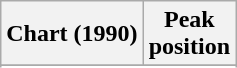<table class="wikitable sortable">
<tr>
<th align="left">Chart (1990)</th>
<th align="center">Peak<br>position</th>
</tr>
<tr>
</tr>
<tr>
</tr>
</table>
